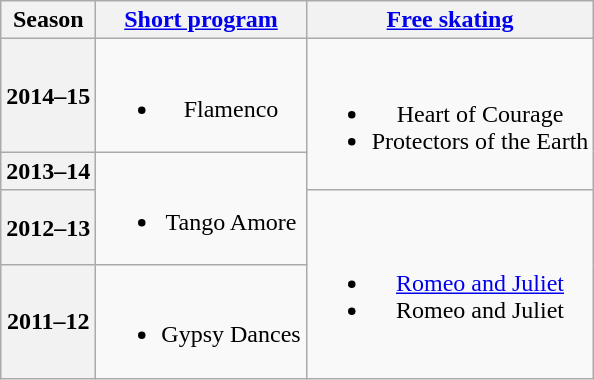<table class=wikitable style=text-align:center>
<tr>
<th>Season</th>
<th><a href='#'>Short program</a></th>
<th><a href='#'>Free skating</a></th>
</tr>
<tr>
<th>2014–15 <br> </th>
<td><br><ul><li>Flamenco <br></li></ul></td>
<td rowspan=2><br><ul><li>Heart of Courage <br></li><li>Protectors of the Earth <br></li></ul></td>
</tr>
<tr>
<th>2013–14 <br> </th>
<td rowspan=2><br><ul><li>Tango Amore <br></li></ul></td>
</tr>
<tr>
<th>2012–13 <br> </th>
<td rowspan=2><br><ul><li><a href='#'>Romeo and Juliet</a> <br></li><li>Romeo and Juliet <br></li></ul></td>
</tr>
<tr>
<th>2011–12 <br> </th>
<td><br><ul><li>Gypsy Dances</li></ul></td>
</tr>
</table>
